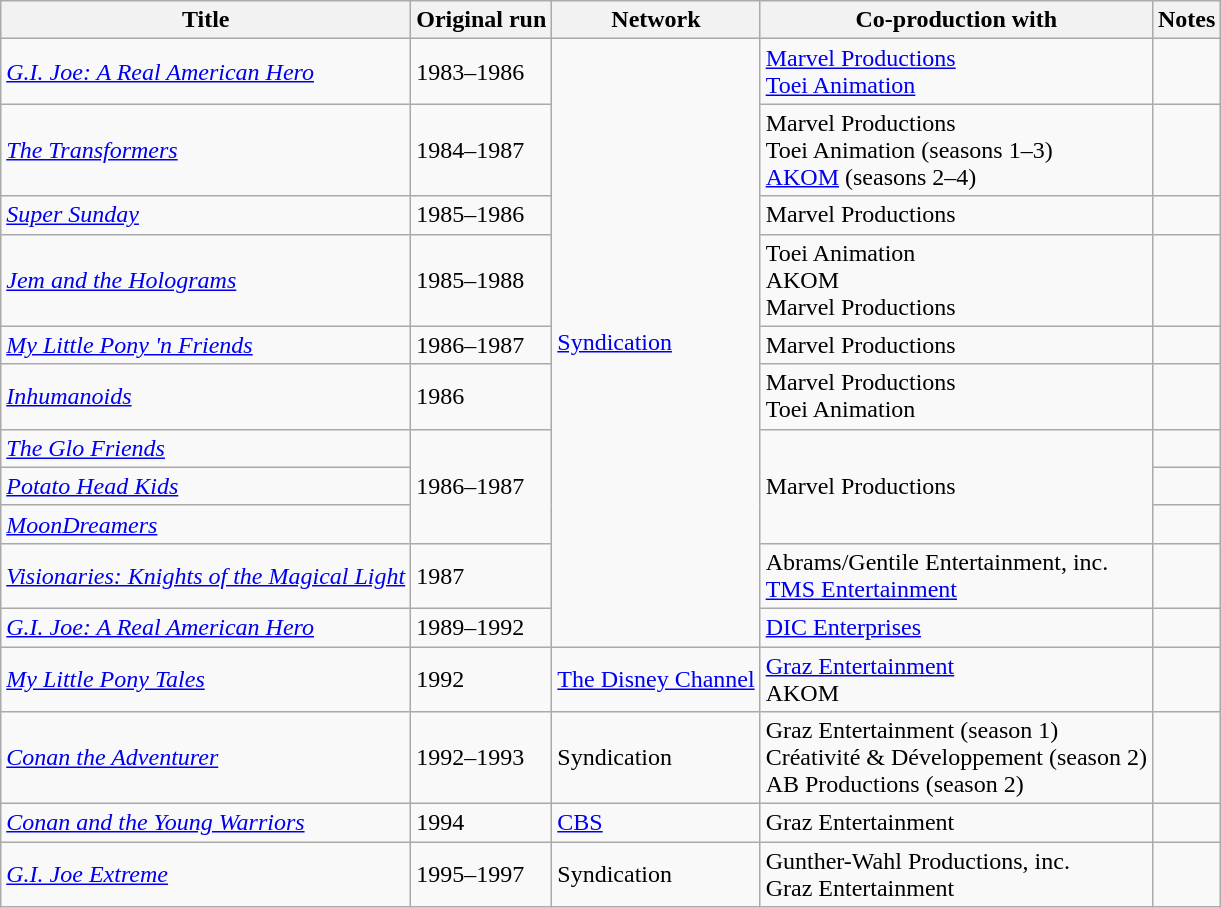<table class="wikitable sortable">
<tr>
<th>Title</th>
<th>Original run</th>
<th>Network</th>
<th>Co-production with</th>
<th>Notes</th>
</tr>
<tr>
<td><em><a href='#'>G.I. Joe: A Real American Hero</a></em></td>
<td>1983–1986</td>
<td rowspan="11"><a href='#'>Syndication</a></td>
<td><a href='#'>Marvel Productions</a><br><a href='#'>Toei Animation</a></td>
<td></td>
</tr>
<tr>
<td><em><a href='#'>The Transformers</a></em></td>
<td>1984–1987</td>
<td>Marvel Productions<br>Toei Animation (seasons 1–3)<br><a href='#'>AKOM</a> (seasons 2–4)</td>
<td></td>
</tr>
<tr>
<td><em><a href='#'>Super Sunday</a></em></td>
<td>1985–1986</td>
<td>Marvel Productions</td>
<td></td>
</tr>
<tr>
<td><em><a href='#'>Jem and the Holograms</a></em></td>
<td>1985–1988</td>
<td>Toei Animation<br>AKOM<br>Marvel Productions</td>
<td></td>
</tr>
<tr>
<td><em><a href='#'>My Little Pony 'n Friends</a></em></td>
<td>1986–1987</td>
<td>Marvel Productions</td>
<td></td>
</tr>
<tr>
<td><em><a href='#'>Inhumanoids</a></em></td>
<td>1986</td>
<td>Marvel Productions<br>Toei Animation</td>
<td></td>
</tr>
<tr>
<td><em><a href='#'>The Glo Friends</a></em></td>
<td rowspan="3">1986–1987</td>
<td rowspan="3">Marvel Productions</td>
<td></td>
</tr>
<tr>
<td><em><a href='#'>Potato Head Kids</a></em></td>
<td></td>
</tr>
<tr>
<td><em><a href='#'>MoonDreamers</a></em></td>
<td></td>
</tr>
<tr>
<td><em><a href='#'>Visionaries: Knights of the Magical Light</a></em></td>
<td>1987</td>
<td>Abrams/Gentile Entertainment, inc.<br><a href='#'>TMS Entertainment</a></td>
<td></td>
</tr>
<tr>
<td><em><a href='#'>G.I. Joe: A Real American Hero</a></em></td>
<td>1989–1992</td>
<td><a href='#'>DIC Enterprises</a></td>
<td></td>
</tr>
<tr>
<td><em><a href='#'>My Little Pony Tales</a></em></td>
<td>1992</td>
<td><a href='#'>The Disney Channel</a></td>
<td><a href='#'>Graz Entertainment</a><br>AKOM</td>
<td></td>
</tr>
<tr>
<td><em><a href='#'>Conan the Adventurer</a></em></td>
<td>1992–1993</td>
<td>Syndication</td>
<td>Graz Entertainment (season 1)<br>Créativité & Développement (season 2)<br>AB Productions (season 2)</td>
<td></td>
</tr>
<tr>
<td><em><a href='#'>Conan and the Young Warriors</a></em></td>
<td>1994</td>
<td><a href='#'>CBS</a></td>
<td>Graz Entertainment</td>
<td></td>
</tr>
<tr>
<td><em><a href='#'>G.I. Joe Extreme</a></em></td>
<td>1995–1997</td>
<td rowspan="2">Syndication</td>
<td>Gunther-Wahl Productions, inc.<br>Graz Entertainment</td>
<td></td>
</tr>
</table>
